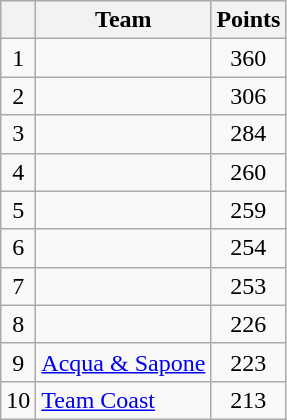<table class="wikitable">
<tr>
<th></th>
<th>Team</th>
<th>Points</th>
</tr>
<tr>
<td style="text-align:center;">1</td>
<td></td>
<td style="text-align:center;">360</td>
</tr>
<tr>
<td style="text-align:center;">2</td>
<td></td>
<td style="text-align:center;">306</td>
</tr>
<tr>
<td style="text-align:center;">3</td>
<td></td>
<td style="text-align:center;">284</td>
</tr>
<tr>
<td style="text-align:center;">4</td>
<td></td>
<td style="text-align:center;">260</td>
</tr>
<tr>
<td style="text-align:center;">5</td>
<td></td>
<td style="text-align:center;">259</td>
</tr>
<tr>
<td style="text-align:center;">6</td>
<td></td>
<td style="text-align:center;">254</td>
</tr>
<tr>
<td style="text-align:center;">7</td>
<td></td>
<td style="text-align:center;">253</td>
</tr>
<tr>
<td style="text-align:center;">8</td>
<td></td>
<td style="text-align:center;">226</td>
</tr>
<tr>
<td style="text-align:center;">9</td>
<td><a href='#'>Acqua & Sapone</a></td>
<td style="text-align:center;">223</td>
</tr>
<tr>
<td style="text-align:center;">10</td>
<td><a href='#'>Team Coast</a></td>
<td style="text-align:center;">213</td>
</tr>
</table>
